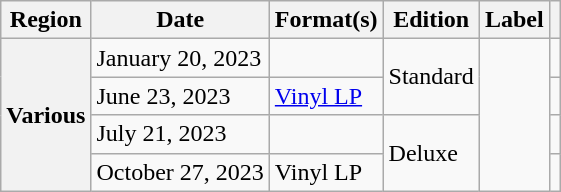<table class="wikitable plainrowheaders">
<tr>
<th scope="col">Region</th>
<th scope="col">Date</th>
<th scope="col">Format(s)</th>
<th scope="col">Edition</th>
<th scope="col">Label</th>
<th scope="col"></th>
</tr>
<tr>
<th rowspan="4" scope="row">Various</th>
<td>January 20, 2023</td>
<td></td>
<td rowspan="2">Standard</td>
<td rowspan="4"></td>
<td align="center"></td>
</tr>
<tr>
<td>June 23, 2023</td>
<td><a href='#'>Vinyl LP</a></td>
<td align="center"></td>
</tr>
<tr>
<td>July 21, 2023</td>
<td></td>
<td rowspan="2">Deluxe</td>
<td align="center"></td>
</tr>
<tr>
<td>October 27, 2023</td>
<td>Vinyl LP</td>
<td align="center"></td>
</tr>
</table>
